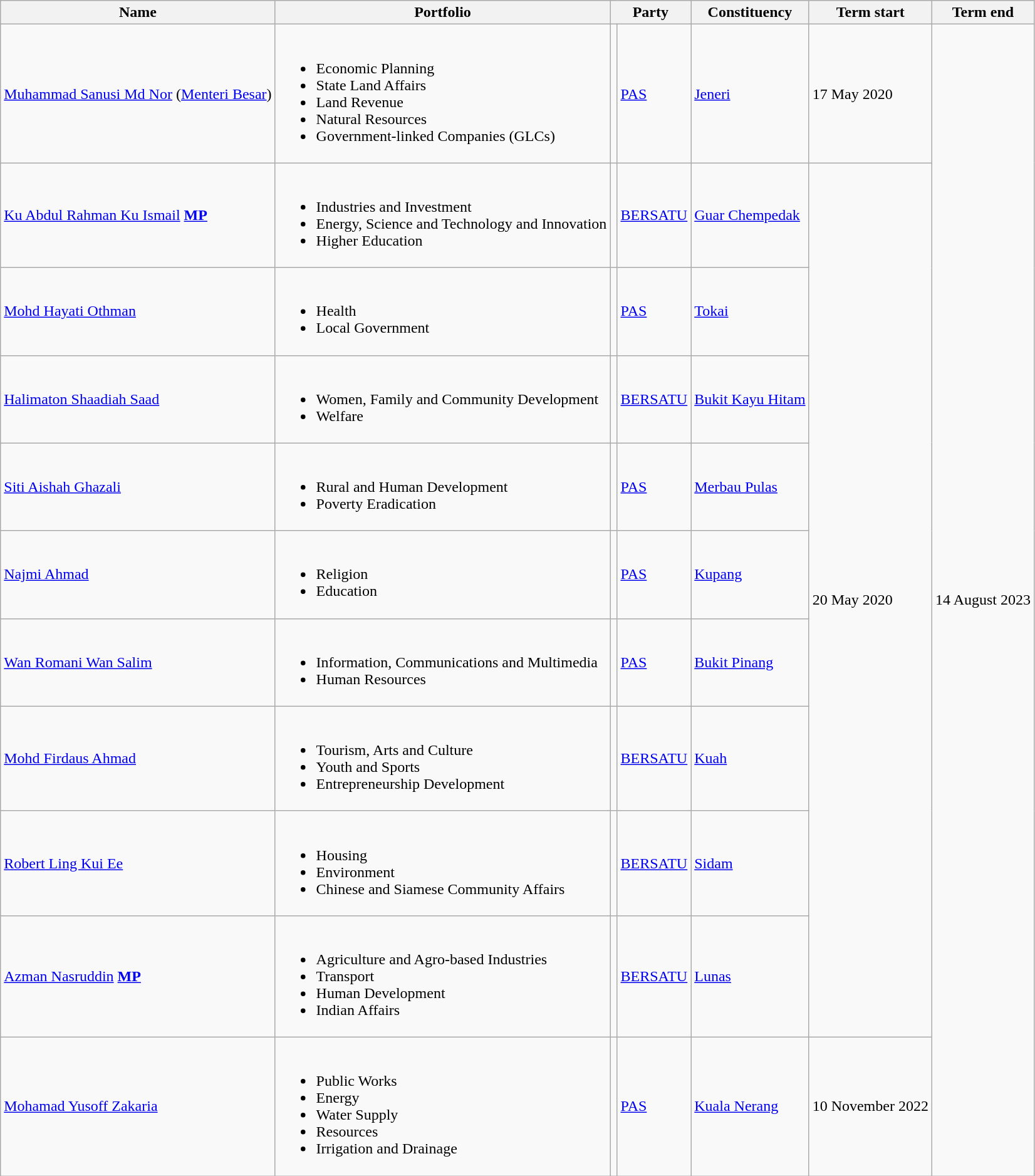<table class="wikitable">
<tr>
<th>Name</th>
<th>Portfolio</th>
<th colspan=2>Party</th>
<th>Constituency</th>
<th>Term start</th>
<th>Term end</th>
</tr>
<tr>
<td><a href='#'>Muhammad Sanusi Md Nor</a> (<a href='#'>Menteri Besar</a>)</td>
<td><br><ul><li>Economic Planning</li><li>State Land Affairs</li><li>Land Revenue</li><li>Natural Resources</li><li>Government-linked Companies (GLCs)</li></ul></td>
<td bgcolor=></td>
<td><a href='#'>PAS</a></td>
<td><a href='#'>Jeneri</a></td>
<td>17 May 2020</td>
<td rowspan=11>14 August 2023</td>
</tr>
<tr>
<td><a href='#'>Ku Abdul Rahman Ku Ismail</a> <a href='#'><strong>MP</strong></a></td>
<td><br><ul><li>Industries and Investment</li><li>Energy, Science and Technology and Innovation</li><li>Higher Education</li></ul></td>
<td bgcolor=></td>
<td><a href='#'>BERSATU</a></td>
<td><a href='#'>Guar Chempedak</a></td>
<td rowspan="9">20 May 2020</td>
</tr>
<tr>
<td><a href='#'>Mohd Hayati Othman</a></td>
<td><br><ul><li>Health</li><li>Local Government</li></ul></td>
<td bgcolor=></td>
<td><a href='#'>PAS</a></td>
<td><a href='#'>Tokai</a></td>
</tr>
<tr>
<td><a href='#'>Halimaton Shaadiah Saad</a></td>
<td><br><ul><li>Women, Family and Community Development</li><li>Welfare</li></ul></td>
<td bgcolor=></td>
<td><a href='#'>BERSATU</a></td>
<td><a href='#'>Bukit Kayu Hitam</a></td>
</tr>
<tr>
<td><a href='#'>Siti Aishah Ghazali</a></td>
<td><br><ul><li>Rural and Human Development</li><li>Poverty Eradication</li></ul></td>
<td bgcolor=></td>
<td><a href='#'>PAS</a></td>
<td><a href='#'>Merbau Pulas</a></td>
</tr>
<tr>
<td><a href='#'>Najmi Ahmad</a></td>
<td><br><ul><li>Religion</li><li>Education</li></ul></td>
<td bgcolor=></td>
<td><a href='#'>PAS</a></td>
<td><a href='#'>Kupang</a></td>
</tr>
<tr>
<td><a href='#'>Wan Romani Wan Salim</a></td>
<td><br><ul><li>Information, Communications and Multimedia</li><li>Human Resources</li></ul></td>
<td bgcolor=></td>
<td><a href='#'>PAS</a></td>
<td><a href='#'>Bukit Pinang</a></td>
</tr>
<tr>
<td><a href='#'>Mohd Firdaus Ahmad</a></td>
<td><br><ul><li>Tourism, Arts and Culture</li><li>Youth and Sports</li><li>Entrepreneurship Development</li></ul></td>
<td bgcolor=></td>
<td><a href='#'>BERSATU</a></td>
<td><a href='#'>Kuah</a></td>
</tr>
<tr>
<td><a href='#'>Robert Ling Kui Ee</a></td>
<td><br><ul><li>Housing</li><li>Environment</li><li>Chinese and Siamese Community Affairs</li></ul></td>
<td bgcolor=></td>
<td><a href='#'>BERSATU</a></td>
<td><a href='#'>Sidam</a></td>
</tr>
<tr>
<td><a href='#'>Azman Nasruddin</a> <a href='#'><strong>MP</strong></a></td>
<td><br><ul><li>Agriculture and Agro-based Industries</li><li>Transport</li><li>Human Development</li><li>Indian Affairs</li></ul></td>
<td bgcolor=></td>
<td><a href='#'>BERSATU</a></td>
<td><a href='#'>Lunas</a></td>
</tr>
<tr>
<td><a href='#'>Mohamad Yusoff Zakaria</a></td>
<td><br><ul><li>Public Works</li><li>Energy</li><li>Water Supply</li><li>Resources</li><li>Irrigation and Drainage</li></ul></td>
<td bgcolor=></td>
<td><a href='#'>PAS</a></td>
<td><a href='#'>Kuala Nerang</a></td>
<td>10 November 2022</td>
</tr>
</table>
